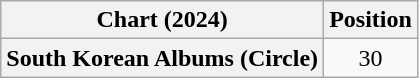<table class="wikitable sortable plainrowheaders" style="text-align:center">
<tr>
<th scope="col">Chart (2024)</th>
<th scope="col">Position</th>
</tr>
<tr>
<th scope="row">South Korean Albums (Circle)</th>
<td>30</td>
</tr>
</table>
